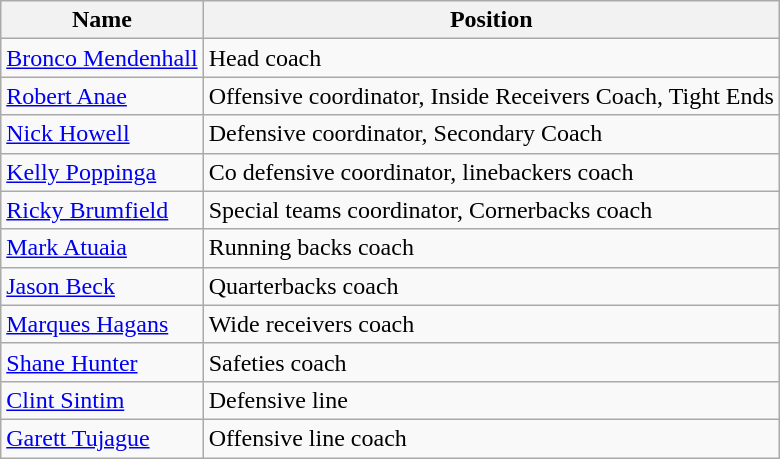<table class="wikitable">
<tr>
<th>Name</th>
<th>Position</th>
</tr>
<tr>
<td><a href='#'>Bronco Mendenhall</a></td>
<td>Head coach</td>
</tr>
<tr>
<td><a href='#'>Robert Anae</a></td>
<td>Offensive coordinator, Inside Receivers Coach, Tight Ends</td>
</tr>
<tr>
<td><a href='#'>Nick Howell</a></td>
<td>Defensive coordinator, Secondary Coach</td>
</tr>
<tr>
<td><a href='#'>Kelly Poppinga</a></td>
<td>Co defensive coordinator, linebackers coach</td>
</tr>
<tr>
<td><a href='#'>Ricky Brumfield</a></td>
<td>Special teams coordinator, Cornerbacks coach</td>
</tr>
<tr>
<td><a href='#'>Mark Atuaia</a></td>
<td>Running backs coach</td>
</tr>
<tr>
<td><a href='#'>Jason Beck</a></td>
<td>Quarterbacks coach</td>
</tr>
<tr>
<td><a href='#'>Marques Hagans</a></td>
<td>Wide receivers coach</td>
</tr>
<tr>
<td><a href='#'>Shane Hunter</a></td>
<td>Safeties coach</td>
</tr>
<tr>
<td><a href='#'>Clint Sintim</a></td>
<td>Defensive line</td>
</tr>
<tr>
<td><a href='#'>Garett Tujague</a></td>
<td>Offensive line coach</td>
</tr>
</table>
